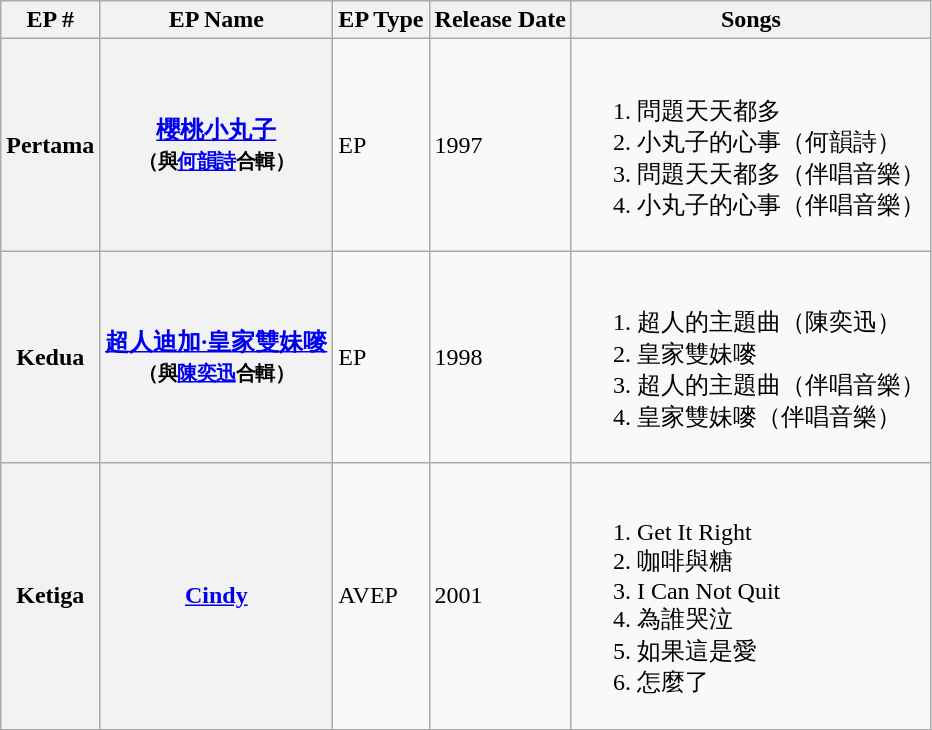<table class="wikitable">
<tr>
<th>EP #</th>
<th>EP Name</th>
<th>EP Type</th>
<th>Release Date</th>
<th>Songs</th>
</tr>
<tr>
<th>Pertama</th>
<th><a href='#'>櫻桃小丸子</a><br><small>（與<a href='#'>何韻詩</a>合輯）</small></th>
<td>EP</td>
<td>1997</td>
<td><br><ol><li>問題天天都多</li><li>小丸子的心事（何韻詩）</li><li>問題天天都多（伴唱音樂）</li><li>小丸子的心事（伴唱音樂）</li></ol></td>
</tr>
<tr>
<th>Kedua</th>
<th><a href='#'>超人迪加·皇家雙妹嘜</a><br><small>（與<a href='#'>陳奕迅</a>合輯）</small></th>
<td>EP</td>
<td>1998</td>
<td><br><ol><li>超人的主題曲（陳奕迅）</li><li>皇家雙妹嘜</li><li>超人的主題曲（伴唱音樂）</li><li>皇家雙妹嘜（伴唱音樂）</li></ol></td>
</tr>
<tr>
<th>Ketiga</th>
<th><a href='#'>Cindy</a></th>
<td>AVEP</td>
<td>2001</td>
<td><br><ol><li>Get It Right</li><li>咖啡與糖</li><li>I Can Not Quit</li><li>為誰哭泣</li><li>如果這是愛</li><li>怎麼了</li></ol></td>
</tr>
</table>
